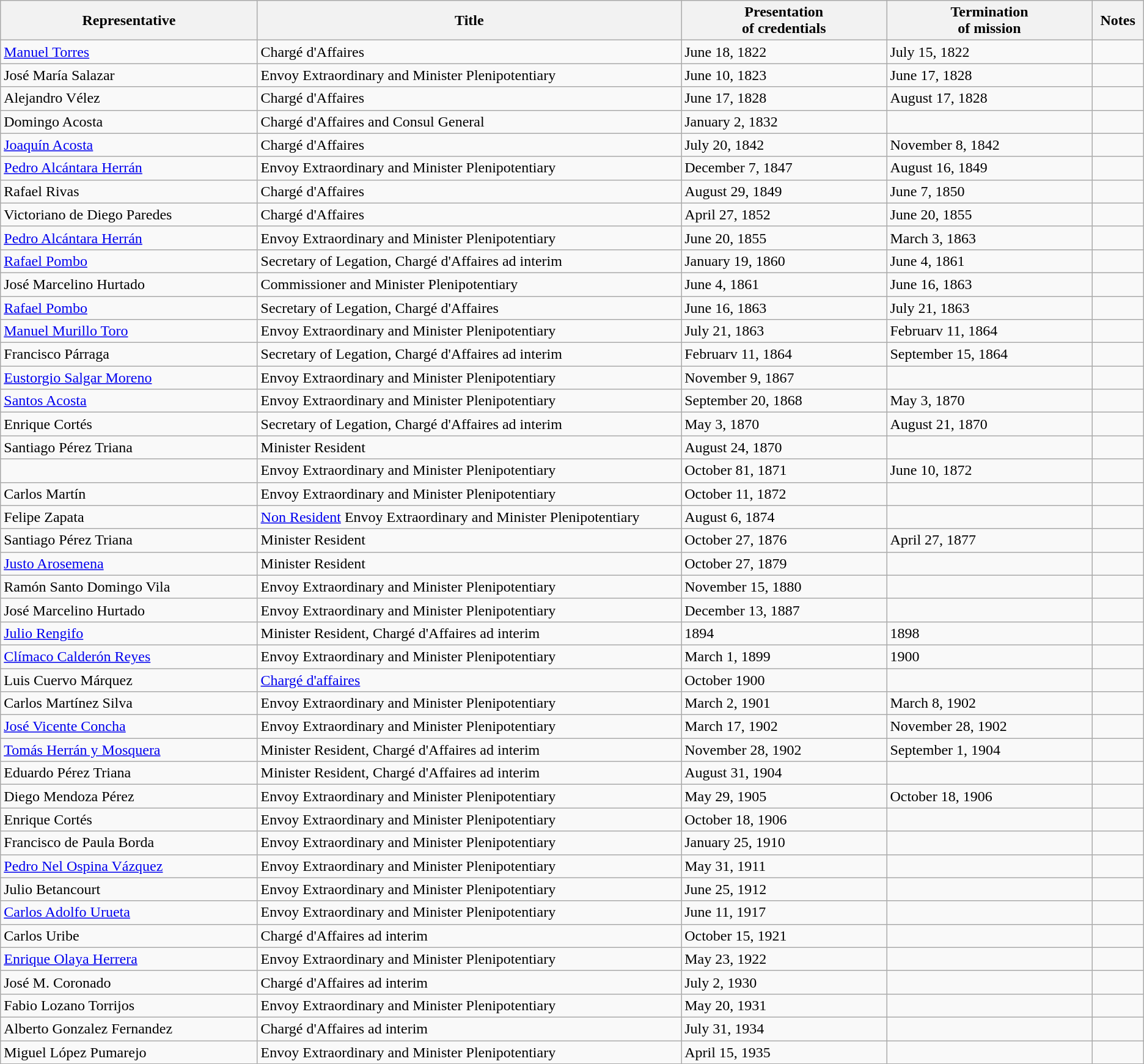<table class=wikitable>
<tr>
<th width=20%>Representative</th>
<th width=33%>Title</th>
<th width=16%>Presentation<br>of credentials</th>
<th width=16%>Termination<br>of mission</th>
<th width=4%>Notes</th>
</tr>
<tr>
<td><a href='#'>Manuel Torres</a></td>
<td>Chargé d'Affaires</td>
<td>June 18, 1822</td>
<td>July 15, 1822</td>
<td></td>
</tr>
<tr>
<td>José María Salazar</td>
<td>Envoy Extraordinary and Minister Plenipotentiary</td>
<td>June 10, 1823</td>
<td>June 17, 1828</td>
<td></td>
</tr>
<tr>
<td>Alejandro Vélez</td>
<td>Chargé d'Affaires</td>
<td>June 17, 1828</td>
<td>August 17, 1828</td>
<td></td>
</tr>
<tr>
<td>Domingo Acosta</td>
<td>Chargé d'Affaires and Consul General</td>
<td>January 2, 1832</td>
<td></td>
<td></td>
</tr>
<tr>
<td><a href='#'>Joaquín Acosta</a></td>
<td>Chargé d'Affaires</td>
<td>July 20, 1842</td>
<td>November 8, 1842</td>
<td></td>
</tr>
<tr>
<td><a href='#'>Pedro Alcántara Herrán</a></td>
<td>Envoy Extraordinary and Minister Plenipotentiary</td>
<td>December 7, 1847</td>
<td>August 16, 1849</td>
<td></td>
</tr>
<tr>
<td>Rafael Rivas</td>
<td>Chargé d'Affaires</td>
<td>August 29, 1849</td>
<td>June 7, 1850</td>
<td></td>
</tr>
<tr>
<td>Victoriano de Diego Paredes</td>
<td>Chargé d'Affaires</td>
<td>April 27, 1852</td>
<td>June 20, 1855</td>
<td></td>
</tr>
<tr>
<td><a href='#'>Pedro Alcántara Herrán</a></td>
<td>Envoy Extraordinary and Minister Plenipotentiary</td>
<td>June 20, 1855</td>
<td>March 3, 1863</td>
<td></td>
</tr>
<tr>
<td><a href='#'>Rafael Pombo</a></td>
<td>Secretary of Legation, Chargé d'Affaires ad interim</td>
<td>January 19, 1860</td>
<td>June 4, 1861</td>
<td></td>
</tr>
<tr>
<td>José Marcelino Hurtado</td>
<td>Commissioner and Minister Plenipotentiary</td>
<td>June 4, 1861</td>
<td>June 16, 1863</td>
<td></td>
</tr>
<tr>
<td><a href='#'>Rafael Pombo</a></td>
<td>Secretary of Legation, Chargé d'Affaires</td>
<td>June 16, 1863</td>
<td>July 21, 1863</td>
<td></td>
</tr>
<tr>
<td><a href='#'>Manuel Murillo Toro</a></td>
<td>Envoy Extraordinary and Minister Plenipotentiary</td>
<td>July 21, 1863</td>
<td>Februarv 11, 1864</td>
<td></td>
</tr>
<tr>
<td>Francisco Párraga</td>
<td>Secretary of Legation, Chargé d'Affaires ad interim</td>
<td>Februarv 11, 1864</td>
<td>September 15, 1864</td>
<td></td>
</tr>
<tr>
<td><a href='#'>Eustorgio Salgar Moreno</a></td>
<td>Envoy Extraordinary and Minister Plenipotentiary</td>
<td>November 9, 1867</td>
<td></td>
<td></td>
</tr>
<tr>
<td><a href='#'>Santos Acosta</a></td>
<td>Envoy Extraordinary and Minister Plenipotentiary</td>
<td>September 20, 1868</td>
<td>May 3, 1870</td>
<td></td>
</tr>
<tr>
<td>Enrique Cortés</td>
<td>Secretary of Legation, Chargé d'Affaires ad interim</td>
<td>May 3, 1870</td>
<td>August 21, 1870</td>
<td></td>
</tr>
<tr>
<td>Santiago Pérez Triana</td>
<td>Minister Resident</td>
<td>August 24, 1870</td>
<td></td>
<td></td>
</tr>
<tr>
<td></td>
<td>Envoy Extraordinary and Minister Plenipotentiary</td>
<td>October 81, 1871</td>
<td>June 10, 1872</td>
<td></td>
</tr>
<tr>
<td>Carlos Martín</td>
<td>Envoy Extraordinary and Minister Plenipotentiary</td>
<td>October 11, 1872</td>
<td></td>
<td></td>
</tr>
<tr>
<td>Felipe Zapata</td>
<td><a href='#'>Non Resident</a> Envoy Extraordinary and Minister Plenipotentiary</td>
<td>August 6, 1874</td>
<td></td>
<td></td>
</tr>
<tr>
<td>Santiago Pérez Triana</td>
<td>Minister Resident</td>
<td>October 27, 1876</td>
<td>April 27, 1877</td>
<td></td>
</tr>
<tr>
<td><a href='#'>Justo Arosemena</a></td>
<td>Minister Resident</td>
<td>October 27, 1879</td>
<td></td>
<td></td>
</tr>
<tr>
<td>Ramón Santo Domingo Vila</td>
<td>Envoy Extraordinary and Minister Plenipotentiary</td>
<td>November 15, 1880</td>
<td></td>
<td></td>
</tr>
<tr>
<td>José Marcelino Hurtado</td>
<td>Envoy Extraordinary and Minister Plenipotentiary</td>
<td>December 13, 1887</td>
<td></td>
<td></td>
</tr>
<tr>
<td><a href='#'>Julio Rengifo</a></td>
<td>Minister Resident, Chargé d'Affaires ad interim</td>
<td>1894</td>
<td>1898</td>
<td></td>
</tr>
<tr>
<td><a href='#'>Clímaco Calderón Reyes</a></td>
<td>Envoy Extraordinary and Minister Plenipotentiary</td>
<td>March 1, 1899</td>
<td>1900</td>
<td></td>
</tr>
<tr>
<td>Luis Cuervo Márquez</td>
<td><a href='#'>Chargé d'affaires</a></td>
<td>October 1900</td>
<td></td>
<td></td>
</tr>
<tr>
<td>Carlos Martínez Silva</td>
<td>Envoy Extraordinary and Minister Plenipotentiary</td>
<td>March 2, 1901</td>
<td>March 8, 1902</td>
<td></td>
</tr>
<tr>
<td><a href='#'>José Vicente Concha</a></td>
<td>Envoy Extraordinary and Minister Plenipotentiary</td>
<td>March 17, 1902</td>
<td>November 28, 1902</td>
<td></td>
</tr>
<tr>
<td><a href='#'>Tomás Herrán y Mosquera</a></td>
<td>Minister Resident, Chargé d'Affaires ad interim</td>
<td>November 28, 1902</td>
<td>September 1, 1904</td>
<td></td>
</tr>
<tr>
<td>Eduardo Pérez Triana</td>
<td>Minister Resident, Chargé d'Affaires ad interim</td>
<td>August 31, 1904</td>
<td></td>
<td></td>
</tr>
<tr>
<td>Diego Mendoza Pérez</td>
<td>Envoy Extraordinary and Minister Plenipotentiary</td>
<td>May 29, 1905</td>
<td>October 18, 1906</td>
<td></td>
</tr>
<tr>
<td>Enrique Cortés</td>
<td>Envoy Extraordinary and Minister Plenipotentiary</td>
<td>October 18, 1906</td>
<td></td>
<td></td>
</tr>
<tr>
<td>Francisco de Paula Borda</td>
<td>Envoy Extraordinary and Minister Plenipotentiary</td>
<td>January 25, 1910</td>
<td></td>
<td></td>
</tr>
<tr>
<td><a href='#'>Pedro Nel Ospina Vázquez</a></td>
<td>Envoy Extraordinary and Minister Plenipotentiary</td>
<td>May 31, 1911</td>
<td></td>
<td></td>
</tr>
<tr>
<td>Julio Betancourt</td>
<td>Envoy Extraordinary and Minister Plenipotentiary</td>
<td>June 25, 1912</td>
<td></td>
<td></td>
</tr>
<tr>
<td><a href='#'>Carlos Adolfo Urueta</a></td>
<td>Envoy Extraordinary and Minister Plenipotentiary</td>
<td>June 11, 1917</td>
<td></td>
<td></td>
</tr>
<tr>
<td>Carlos Uribe</td>
<td>Chargé d'Affaires ad interim</td>
<td>October 15, 1921</td>
<td></td>
<td></td>
</tr>
<tr>
<td><a href='#'>Enrique Olaya Herrera</a></td>
<td>Envoy Extraordinary and Minister Plenipotentiary</td>
<td>May 23, 1922</td>
<td></td>
<td></td>
</tr>
<tr>
<td>José M. Coronado</td>
<td>Chargé d'Affaires ad interim</td>
<td>July 2, 1930</td>
<td></td>
<td></td>
</tr>
<tr>
<td>Fabio Lozano Torrijos</td>
<td>Envoy Extraordinary and Minister Plenipotentiary</td>
<td>May 20, 1931</td>
<td></td>
<td></td>
</tr>
<tr>
<td>Alberto Gonzalez Fernandez</td>
<td>Chargé d'Affaires ad interim</td>
<td>July 31, 1934</td>
<td></td>
<td></td>
</tr>
<tr>
<td>Miguel López Pumarejo</td>
<td>Envoy Extraordinary and Minister Plenipotentiary</td>
<td>April 15, 1935</td>
<td></td>
<td></td>
</tr>
</table>
